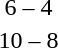<table style="text-align:center">
<tr>
<th width=200></th>
<th width=100></th>
<th width=200></th>
</tr>
<tr>
<td align=right><strong></strong></td>
<td>6 – 4</td>
<td align=left></td>
</tr>
<tr>
<td align=right><strong></strong></td>
<td>10 – 8</td>
<td align=left></td>
</tr>
</table>
